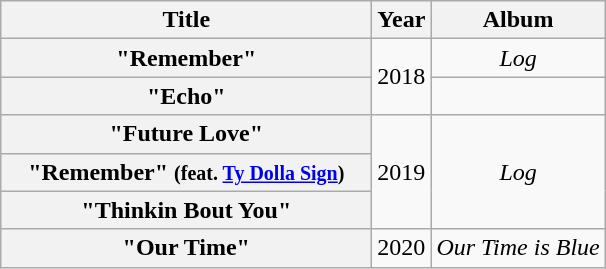<table class="wikitable plainrowheaders" style="text-align:center;">
<tr>
<th scope="col" rowspan="1" style="width:15em;">Title</th>
<th scope="col" rowspan="1">Year</th>
<th scope="col" rowspan="1">Album</th>
</tr>
<tr>
<th scope="row">"Remember"</th>
<td rowspan="2">2018</td>
<td><em>Log</em></td>
</tr>
<tr>
<th scope="row">"Echo"</th>
<td></td>
</tr>
<tr>
<th scope="row">"Future Love"</th>
<td rowspan="3">2019</td>
<td rowspan="3"><em>Log</em></td>
</tr>
<tr>
<th scope="row">"Remember" <small>(feat. <a href='#'>Ty Dolla Sign</a>)</small></th>
</tr>
<tr>
<th scope="row">"Thinkin Bout You"</th>
</tr>
<tr>
<th scope="row">"Our Time"</th>
<td>2020</td>
<td><em>Our Time is Blue</em></td>
</tr>
</table>
